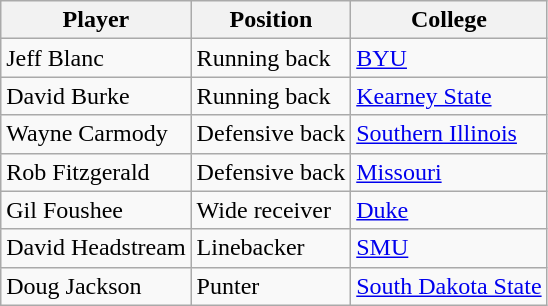<table class="wikitable">
<tr>
<th>Player</th>
<th>Position</th>
<th>College</th>
</tr>
<tr>
<td>Jeff Blanc</td>
<td>Running back</td>
<td><a href='#'>BYU</a></td>
</tr>
<tr>
<td>David Burke</td>
<td>Running back</td>
<td><a href='#'>Kearney State</a></td>
</tr>
<tr>
<td>Wayne Carmody</td>
<td>Defensive back</td>
<td><a href='#'>Southern Illinois</a></td>
</tr>
<tr>
<td>Rob Fitzgerald</td>
<td>Defensive back</td>
<td><a href='#'>Missouri</a></td>
</tr>
<tr>
<td>Gil Foushee</td>
<td>Wide receiver</td>
<td><a href='#'>Duke</a></td>
</tr>
<tr>
<td>David Headstream</td>
<td>Linebacker</td>
<td><a href='#'>SMU</a></td>
</tr>
<tr>
<td>Doug Jackson</td>
<td>Punter</td>
<td><a href='#'>South Dakota State</a></td>
</tr>
</table>
